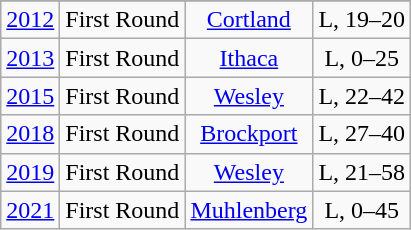<table class="wikitable">
<tr>
</tr>
<tr align="center">
<td><a href='#'>2012</a></td>
<td>First Round</td>
<td><a href='#'>Cortland</a></td>
<td>L, 19–20</td>
</tr>
<tr align="center">
<td><a href='#'>2013</a></td>
<td>First Round</td>
<td><a href='#'>Ithaca</a></td>
<td>L, 0–25</td>
</tr>
<tr align="center">
<td><a href='#'>2015</a></td>
<td>First Round</td>
<td><a href='#'>Wesley</a></td>
<td>L, 22–42</td>
</tr>
<tr align="center">
<td><a href='#'>2018</a></td>
<td>First Round</td>
<td><a href='#'>Brockport</a></td>
<td>L, 27–40</td>
</tr>
<tr align="center">
<td><a href='#'>2019</a></td>
<td>First Round</td>
<td><a href='#'>Wesley</a></td>
<td>L, 21–58</td>
</tr>
<tr align="center">
<td><a href='#'>2021</a></td>
<td>First Round</td>
<td><a href='#'>Muhlenberg</a></td>
<td>L, 0–45</td>
</tr>
</table>
